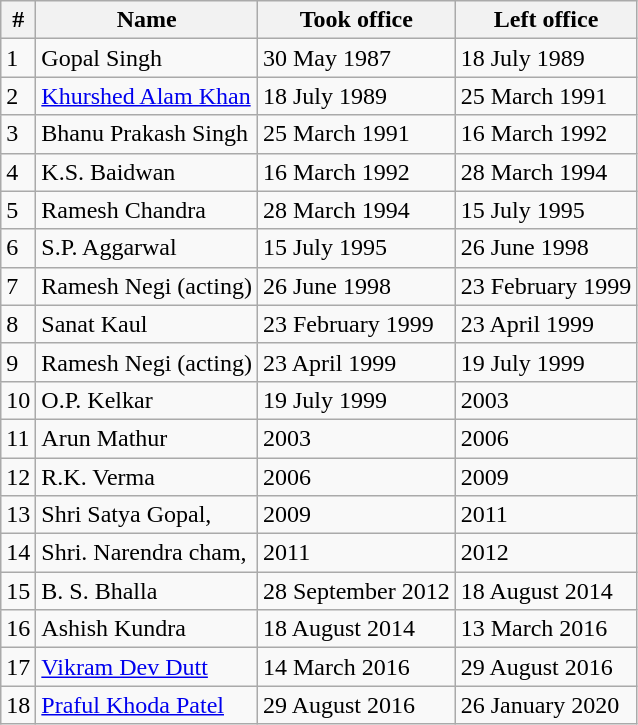<table class="wikitable">
<tr>
<th>#</th>
<th>Name</th>
<th>Took office</th>
<th>Left office</th>
</tr>
<tr>
<td>1</td>
<td>Gopal Singh</td>
<td>30 May 1987</td>
<td>18 July 1989</td>
</tr>
<tr>
<td>2</td>
<td><a href='#'>Khurshed Alam Khan</a></td>
<td>18 July 1989</td>
<td>25 March 1991</td>
</tr>
<tr>
<td>3</td>
<td>Bhanu Prakash Singh</td>
<td>25 March 1991</td>
<td>16 March 1992</td>
</tr>
<tr>
<td>4</td>
<td>K.S. Baidwan</td>
<td>16 March 1992</td>
<td>28 March 1994</td>
</tr>
<tr>
<td>5</td>
<td>Ramesh Chandra</td>
<td>28 March 1994</td>
<td>15 July 1995</td>
</tr>
<tr>
<td>6</td>
<td>S.P. Aggarwal</td>
<td>15 July 1995</td>
<td>26 June 1998</td>
</tr>
<tr>
<td>7</td>
<td>Ramesh Negi (acting)</td>
<td>26 June 1998</td>
<td>23 February 1999</td>
</tr>
<tr>
<td>8</td>
<td>Sanat Kaul</td>
<td>23 February 1999</td>
<td>23 April 1999</td>
</tr>
<tr>
<td>9</td>
<td>Ramesh Negi (acting)</td>
<td>23 April 1999</td>
<td>19 July 1999</td>
</tr>
<tr>
<td>10</td>
<td>O.P. Kelkar</td>
<td>19 July 1999</td>
<td>2003</td>
</tr>
<tr>
<td>11</td>
<td>Arun Mathur</td>
<td>2003</td>
<td>2006</td>
</tr>
<tr>
<td>12</td>
<td>R.K. Verma</td>
<td>2006</td>
<td>2009</td>
</tr>
<tr>
<td>13</td>
<td>Shri Satya Gopal,</td>
<td>2009</td>
<td>2011</td>
</tr>
<tr>
<td>14</td>
<td>Shri. Narendra cham,</td>
<td>2011</td>
<td>2012</td>
</tr>
<tr>
<td>15</td>
<td>B. S. Bhalla</td>
<td>28 September 2012</td>
<td>18 August 2014</td>
</tr>
<tr>
<td>16</td>
<td>Ashish Kundra</td>
<td>18 August 2014</td>
<td>13 March 2016</td>
</tr>
<tr>
<td>17</td>
<td><a href='#'>Vikram Dev Dutt</a></td>
<td>14 March 2016</td>
<td>29 August 2016</td>
</tr>
<tr>
<td>18</td>
<td><a href='#'>Praful Khoda Patel</a></td>
<td>29 August 2016</td>
<td>26 January 2020</td>
</tr>
</table>
